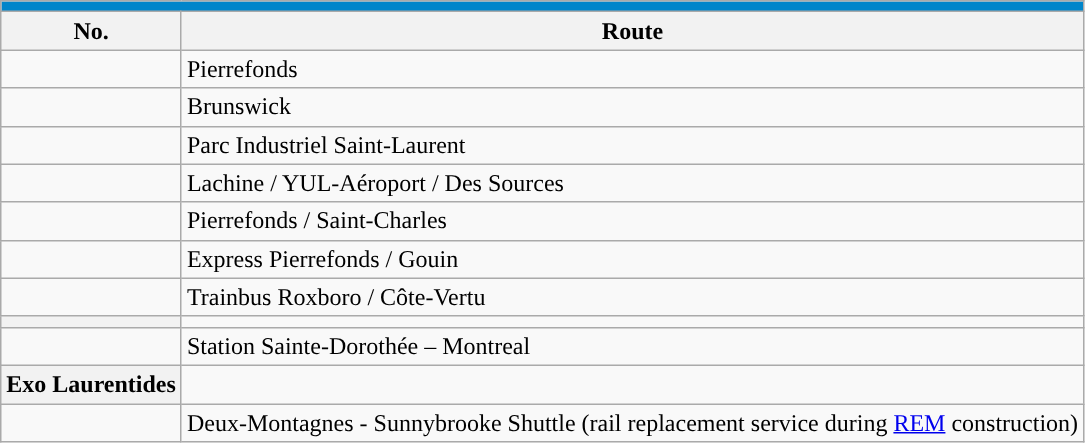<table align=center class="wikitable">
<tr>
<th style="background: #0085CA; color:#FFFFFF;" colspan="2"><a href='#'></a></th>
</tr>
<tr>
<th>No.</th>
<th>Route</th>
</tr>
<tr>
<td></td>
<td>Pierrefonds</td>
</tr>
<tr>
<td></td>
<td>Brunswick</td>
</tr>
<tr>
<td></td>
<td>Parc Industriel Saint-Laurent</td>
</tr>
<tr>
<td {{Avoid wrap> </td>
<td>Lachine / YUL-Aéroport / Des Sources</td>
</tr>
<tr>
<td {{Avoid wrap> </td>
<td>Pierrefonds / Saint-Charles</td>
</tr>
<tr>
<td></td>
<td>Express Pierrefonds / Gouin</td>
</tr>
<tr>
<td></td>
<td>Trainbus Roxboro / Côte-Vertu</td>
</tr>
<tr>
<th style="background: #"><a href='#'></a></th>
</tr>
<tr>
<td></td>
<td>Station Sainte-Dorothée – Montreal</td>
</tr>
<tr>
<th style="background: #">Exo Laurentides</th>
</tr>
<tr>
<td></td>
<td>Deux-Montagnes - Sunnybrooke Shuttle (rail replacement service during <a href='#'>REM</a> construction)</td>
</tr>
</table>
